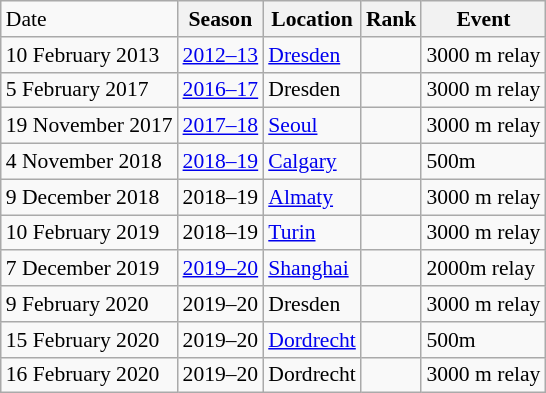<table class="wikitable sortable" style="font-size:90%" style="text-align:center">
<tr>
<td>Date</td>
<th>Season</th>
<th>Location</th>
<th>Rank</th>
<th>Event</th>
</tr>
<tr>
<td>10 February 2013</td>
<td><a href='#'>2012–13</a></td>
<td><a href='#'>Dresden</a></td>
<td></td>
<td>3000 m relay</td>
</tr>
<tr>
<td>5 February 2017</td>
<td><a href='#'>2016–17</a></td>
<td>Dresden</td>
<td></td>
<td>3000 m relay</td>
</tr>
<tr>
<td>19 November 2017</td>
<td><a href='#'>2017–18</a></td>
<td><a href='#'>Seoul</a></td>
<td></td>
<td>3000 m relay</td>
</tr>
<tr>
<td>4 November 2018</td>
<td><a href='#'>2018–19</a></td>
<td><a href='#'>Calgary</a></td>
<td></td>
<td>500m</td>
</tr>
<tr>
<td>9 December 2018</td>
<td>2018–19</td>
<td><a href='#'>Almaty</a></td>
<td></td>
<td>3000 m relay</td>
</tr>
<tr>
<td>10 February 2019</td>
<td>2018–19</td>
<td><a href='#'>Turin</a></td>
<td></td>
<td>3000 m relay</td>
</tr>
<tr>
<td>7 December 2019</td>
<td><a href='#'>2019–20</a></td>
<td><a href='#'>Shanghai</a></td>
<td></td>
<td>2000m relay</td>
</tr>
<tr>
<td>9 February 2020</td>
<td>2019–20</td>
<td>Dresden</td>
<td></td>
<td>3000 m relay</td>
</tr>
<tr>
<td>15 February 2020</td>
<td>2019–20</td>
<td><a href='#'>Dordrecht</a></td>
<td></td>
<td>500m</td>
</tr>
<tr>
<td>16 February 2020</td>
<td>2019–20</td>
<td>Dordrecht</td>
<td></td>
<td>3000 m relay</td>
</tr>
</table>
